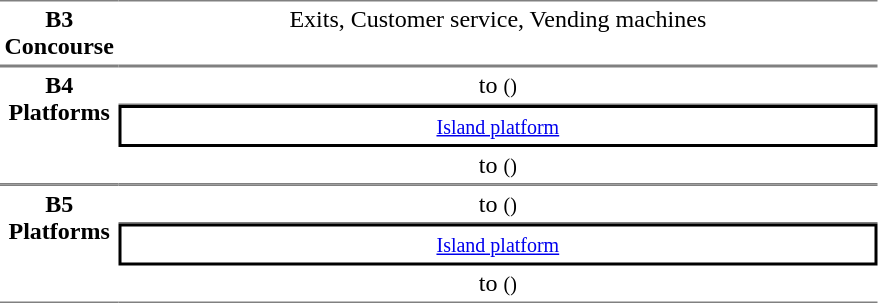<table table border=0 cellspacing=0 cellpadding=3>
<tr>
<td style="border-bottom:solid 1px gray; border-top:solid 1px gray;text-align:center" valign=top width=50><strong>B3<br>Concourse</strong></td>
<td style="border-bottom:solid 1px gray; border-top:solid 1px gray;text-align:center;" valign=top width=500>Exits, Customer service, Vending machines</td>
</tr>
<tr>
<td style="border-bottom:solid 1px gray; border-top:solid 1px gray;text-align:center" rowspan="3" valign=top><strong>B4<br>Platforms</strong></td>
<td style="border-bottom:solid 1px gray; border-top:solid 1px gray;text-align:center;"> to  <small>()</small> </td>
</tr>
<tr>
<td style="border-right:solid 2px black;border-left:solid 2px black;border-top:solid 2px black;border-bottom:solid 2px black;text-align:center;" colspan=2><small><a href='#'>Island platform</a></small></td>
</tr>
<tr>
<td style="border-bottom:solid 1px gray;text-align:center;">  to  <small>()</small></td>
</tr>
<tr>
<td style="border-bottom:solid 1px gray; border-top:solid 1px gray;text-align:center" rowspan="3" valign=top><strong>B5<br>Platforms</strong></td>
<td style="border-bottom:solid 1px gray; border-top:solid 1px gray;text-align:center;">  to  <small>()</small></td>
</tr>
<tr>
<td style="border-right:solid 2px black;border-left:solid 2px black;border-top:solid 2px black;border-bottom:solid 2px black;text-align:center;" colspan=2><small><a href='#'>Island platform</a></small></td>
</tr>
<tr>
<td style="border-bottom:solid 1px gray;text-align:center;"> to  <small>()</small> </td>
</tr>
</table>
